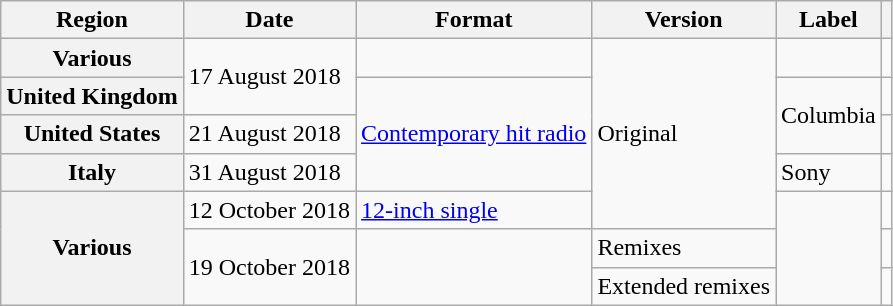<table class="wikitable plainrowheaders">
<tr>
<th scope="col">Region</th>
<th scope="col">Date</th>
<th scope="col">Format</th>
<th Scope="col">Version</th>
<th scope="col">Label</th>
<th scope="col"></th>
</tr>
<tr>
<th scope="row">Various</th>
<td rowspan="2">17 August 2018</td>
<td></td>
<td rowspan="5">Original</td>
<td></td>
<td></td>
</tr>
<tr>
<th scope="row">United Kingdom</th>
<td rowspan="3"><a href='#'>Contemporary hit radio</a></td>
<td rowspan="2">Columbia</td>
<td></td>
</tr>
<tr>
<th scope="row">United States</th>
<td>21 August 2018</td>
<td></td>
</tr>
<tr>
<th scope="row">Italy</th>
<td>31 August 2018</td>
<td>Sony</td>
<td></td>
</tr>
<tr>
<th scope="row" rowspan="3">Various</th>
<td>12 October 2018</td>
<td><a href='#'>12-inch single</a></td>
<td rowspan="3"></td>
<td></td>
</tr>
<tr>
<td rowspan="2">19 October 2018</td>
<td rowspan="2"></td>
<td>Remixes</td>
<td></td>
</tr>
<tr>
<td>Extended remixes</td>
<td></td>
</tr>
</table>
